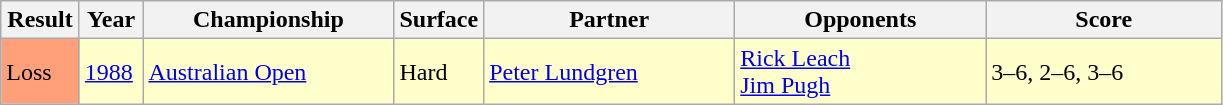<table class="sortable wikitable">
<tr>
<th style="width:45px">Result</th>
<th style="width:35px">Year</th>
<th style="width:160px">Championship</th>
<th style="width:50px">Surface</th>
<th style="width:160px">Partner</th>
<th style="width:160px">Opponents</th>
<th style="width:150px" class="unsortable">Score</th>
</tr>
<tr style="background:#ffffcc;">
<td style="background:#ffa07a;">Loss</td>
<td><a href='#'>1988</a></td>
<td><a href='#'>Australian Open</a></td>
<td>Hard</td>
<td> <a href='#'>Peter Lundgren</a></td>
<td> <a href='#'>Rick Leach</a><br> <a href='#'>Jim Pugh</a></td>
<td>3–6, 2–6, 3–6</td>
</tr>
</table>
